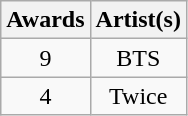<table class="wikitable" style="text-align:center;">
<tr>
<th scope="col">Awards</th>
<th scope="col">Artist(s)</th>
</tr>
<tr>
<td>9</td>
<td>BTS</td>
</tr>
<tr>
<td>4</td>
<td>Twice</td>
</tr>
</table>
